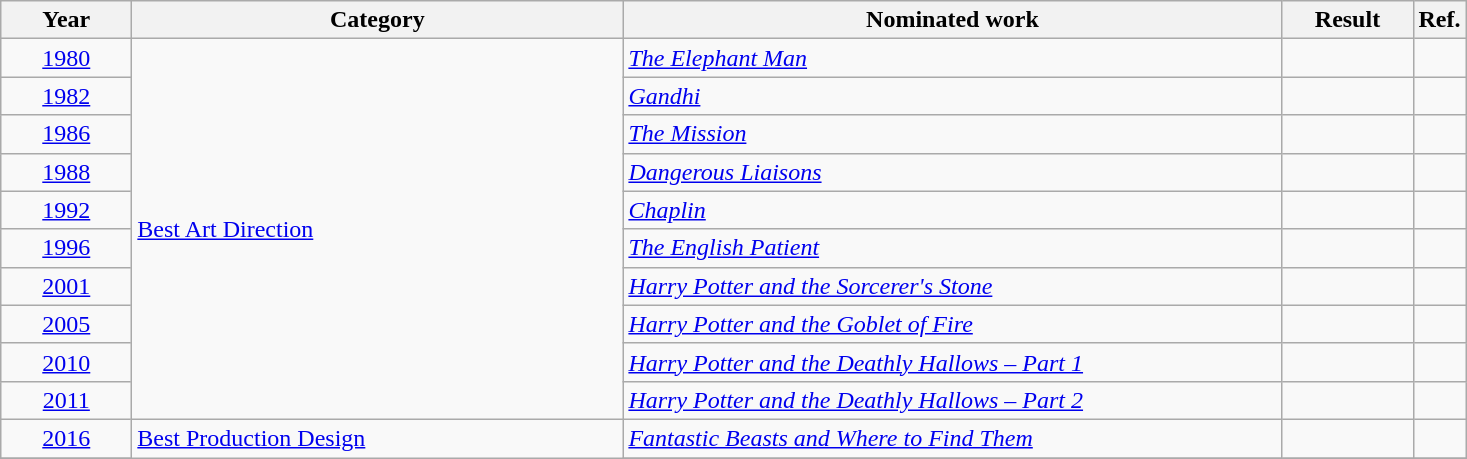<table class=wikitable>
<tr>
<th scope="col" style="width:5em;">Year</th>
<th scope="col" style="width:20em;">Category</th>
<th scope="col" style="width:27em;">Nominated work</th>
<th scope="col" style="width:5em;">Result</th>
<th>Ref.</th>
</tr>
<tr>
<td style="text-align:center;"><a href='#'>1980</a></td>
<td rowspan=10><a href='#'>Best Art Direction</a></td>
<td><em><a href='#'>The Elephant Man</a></em></td>
<td></td>
<td></td>
</tr>
<tr>
<td style="text-align:center;"><a href='#'>1982</a></td>
<td><em><a href='#'>Gandhi</a></em></td>
<td></td>
<td></td>
</tr>
<tr>
<td style="text-align:center;"><a href='#'>1986</a></td>
<td><em><a href='#'>The Mission</a></em></td>
<td></td>
<td></td>
</tr>
<tr>
<td style="text-align:center;"><a href='#'>1988</a></td>
<td><em><a href='#'>Dangerous Liaisons</a></em></td>
<td></td>
<td></td>
</tr>
<tr>
<td style="text-align:center;"><a href='#'>1992</a></td>
<td><em><a href='#'>Chaplin</a></em></td>
<td></td>
<td></td>
</tr>
<tr>
<td style="text-align:center;"><a href='#'>1996</a></td>
<td><em><a href='#'>The English Patient</a></em></td>
<td></td>
<td></td>
</tr>
<tr>
<td style="text-align:center;"><a href='#'>2001</a></td>
<td><em><a href='#'>Harry Potter and the Sorcerer's Stone</a></em></td>
<td></td>
<td></td>
</tr>
<tr>
<td style="text-align:center;"><a href='#'>2005</a></td>
<td><em><a href='#'>Harry Potter and the Goblet of Fire</a></em></td>
<td></td>
<td></td>
</tr>
<tr>
<td style="text-align:center;"><a href='#'>2010</a></td>
<td><em><a href='#'>Harry Potter and the Deathly Hallows – Part 1</a></em></td>
<td></td>
<td></td>
</tr>
<tr>
<td style="text-align:center;"><a href='#'>2011</a></td>
<td><em><a href='#'>Harry Potter and the Deathly Hallows – Part 2</a></em></td>
<td></td>
<td></td>
</tr>
<tr>
<td style="text-align:center;"><a href='#'>2016</a></td>
<td rowspan=11><a href='#'>Best Production Design</a></td>
<td><em><a href='#'>Fantastic Beasts and Where to Find Them</a></em></td>
<td></td>
<td></td>
</tr>
<tr>
</tr>
</table>
